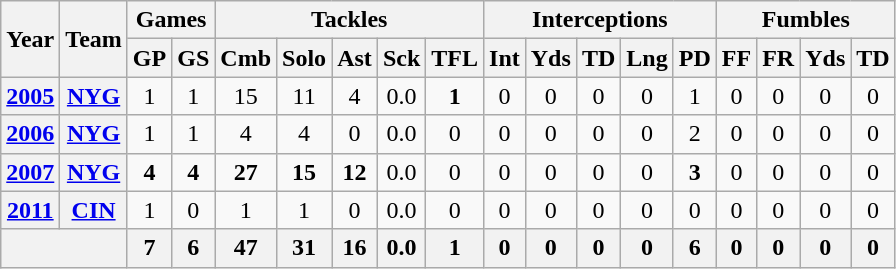<table class="wikitable" style="text-align:center">
<tr>
<th rowspan="2">Year</th>
<th rowspan="2">Team</th>
<th colspan="2">Games</th>
<th colspan="5">Tackles</th>
<th colspan="5">Interceptions</th>
<th colspan="4">Fumbles</th>
</tr>
<tr>
<th>GP</th>
<th>GS</th>
<th>Cmb</th>
<th>Solo</th>
<th>Ast</th>
<th>Sck</th>
<th>TFL</th>
<th>Int</th>
<th>Yds</th>
<th>TD</th>
<th>Lng</th>
<th>PD</th>
<th>FF</th>
<th>FR</th>
<th>Yds</th>
<th>TD</th>
</tr>
<tr>
<th><a href='#'>2005</a></th>
<th><a href='#'>NYG</a></th>
<td>1</td>
<td>1</td>
<td>15</td>
<td>11</td>
<td>4</td>
<td>0.0</td>
<td><strong>1</strong></td>
<td>0</td>
<td>0</td>
<td>0</td>
<td>0</td>
<td>1</td>
<td>0</td>
<td>0</td>
<td>0</td>
<td>0</td>
</tr>
<tr>
<th><a href='#'>2006</a></th>
<th><a href='#'>NYG</a></th>
<td>1</td>
<td>1</td>
<td>4</td>
<td>4</td>
<td>0</td>
<td>0.0</td>
<td>0</td>
<td>0</td>
<td>0</td>
<td>0</td>
<td>0</td>
<td>2</td>
<td>0</td>
<td>0</td>
<td>0</td>
<td>0</td>
</tr>
<tr>
<th><a href='#'>2007</a></th>
<th><a href='#'>NYG</a></th>
<td><strong>4</strong></td>
<td><strong>4</strong></td>
<td><strong>27</strong></td>
<td><strong>15</strong></td>
<td><strong>12</strong></td>
<td>0.0</td>
<td>0</td>
<td>0</td>
<td>0</td>
<td>0</td>
<td>0</td>
<td><strong>3</strong></td>
<td>0</td>
<td>0</td>
<td>0</td>
<td>0</td>
</tr>
<tr>
<th><a href='#'>2011</a></th>
<th><a href='#'>CIN</a></th>
<td>1</td>
<td>0</td>
<td>1</td>
<td>1</td>
<td>0</td>
<td>0.0</td>
<td>0</td>
<td>0</td>
<td>0</td>
<td>0</td>
<td>0</td>
<td>0</td>
<td>0</td>
<td>0</td>
<td>0</td>
<td>0</td>
</tr>
<tr>
<th colspan="2"></th>
<th>7</th>
<th>6</th>
<th>47</th>
<th>31</th>
<th>16</th>
<th>0.0</th>
<th>1</th>
<th>0</th>
<th>0</th>
<th>0</th>
<th>0</th>
<th>6</th>
<th>0</th>
<th>0</th>
<th>0</th>
<th>0</th>
</tr>
</table>
